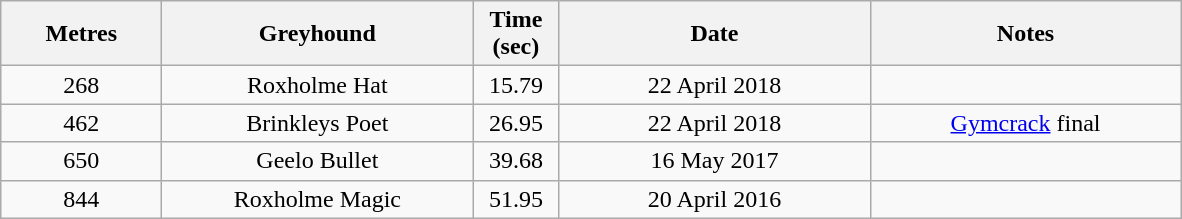<table class="wikitable" style="font-size: 100%">
<tr>
<th width=100>Metres</th>
<th width=200>Greyhound</th>
<th width=50>Time (sec)</th>
<th width=200>Date</th>
<th width=200>Notes</th>
</tr>
<tr align=center>
<td>268</td>
<td>Roxholme Hat</td>
<td>15.79</td>
<td>22 April 2018</td>
<td></td>
</tr>
<tr align=center>
<td>462</td>
<td>Brinkleys Poet</td>
<td>26.95</td>
<td>22 April 2018</td>
<td><a href='#'>Gymcrack</a> final</td>
</tr>
<tr align=center>
<td>650</td>
<td>Geelo Bullet</td>
<td>39.68</td>
<td>16 May 2017</td>
<td></td>
</tr>
<tr align=center>
<td>844</td>
<td>Roxholme Magic</td>
<td>51.95</td>
<td>20 April 2016</td>
<td></td>
</tr>
</table>
